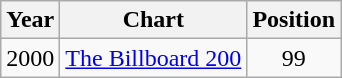<table class="wikitable">
<tr>
<th>Year</th>
<th>Chart</th>
<th>Position</th>
</tr>
<tr>
<td>2000</td>
<td><a href='#'>The Billboard 200</a></td>
<td align="center">99</td>
</tr>
</table>
